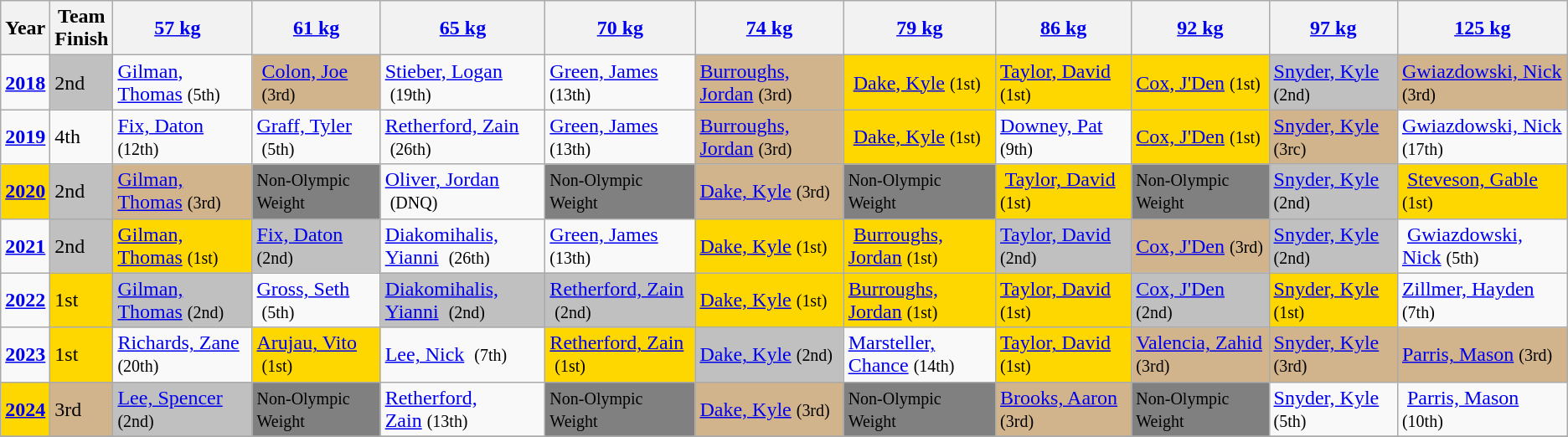<table class="wikitable sortable" style="font-size: 100%">
<tr>
<th>Year</th>
<th>Team Finish</th>
<th width=200><a href='#'>57 kg</a>  </th>
<th width=200><a href='#'>61 kg</a></th>
<th width=200><a href='#'>65 kg</a></th>
<th width=200><a href='#'>70 kg</a></th>
<th width=200><a href='#'>74 kg</a></th>
<th width=200><a href='#'>79 kg</a></th>
<th width=200><a href='#'>86 kg</a></th>
<th width=200><a href='#'>92 kg</a></th>
<th width=200><a href='#'>97 kg</a></th>
<th width=200><a href='#'>125 kg</a></th>
</tr>
<tr>
<td><strong><a href='#'>2018</a></strong></td>
<td bgcolor="SILVER">2nd</td>
<td><a href='#'>Gilman, Thomas</a> <small>(5th) </small></td>
<td bgcolor="TAN"> <a href='#'>Colon, Joe</a>  <small>(3rd) </small></td>
<td><a href='#'>Stieber, Logan</a>  <small>(19th) </small></td>
<td><a href='#'>Green, James</a> <small>(13th) </small></td>
<td bgcolor="TAN"><a href='#'>Burroughs, Jordan</a> <small>(3rd) </small></td>
<td bgcolor="GOLD"> <a href='#'>Dake, Kyle</a> <small>(1st) </small></td>
<td bgcolor="GOLD"><a href='#'>Taylor, David</a> <small>(1st) </small></td>
<td bgcolor="GOLD"><a href='#'>Cox, J'Den</a> <small>(1st) </small></td>
<td bgcolor="SILVER"><a href='#'>Snyder, Kyle</a> <small>(2nd) </small></td>
<td bgcolor="TAN"><a href='#'>Gwiazdowski, Nick</a> <small>(3rd)</small></td>
</tr>
<tr>
<td><strong><a href='#'>2019</a></strong></td>
<td bgcolor="">4th</td>
<td><a href='#'>Fix, Daton</a> <small>(12th) </small></td>
<td><a href='#'>Graff, Tyler</a>  <small>(5th) </small></td>
<td><a href='#'>Retherford, Zain</a>  <small>(26th) </small></td>
<td><a href='#'>Green, James</a> <small>(13th) </small></td>
<td bgcolor="TAN"><a href='#'>Burroughs, Jordan</a> <small>(3rd) </small></td>
<td bgcolor="GOLD"> <a href='#'>Dake, Kyle</a> <small>(1st) </small></td>
<td bgcolor=""><a href='#'>Downey, Pat</a> <small>(9th) </small></td>
<td bgcolor="GOLD"><a href='#'>Cox, J'Den</a> <small>(1st) </small></td>
<td bgcolor="TAN"><a href='#'>Snyder, Kyle</a> <small>(3rc) </small></td>
<td bgcolor=""><a href='#'>Gwiazdowski, Nick</a> <small>(17th)</small></td>
</tr>
<tr>
<td bgcolor="GOLD"><strong><a href='#'>2020</a></strong></td>
<td bgcolor="SILVER">2nd</td>
<td bgcolor="TAN"><a href='#'>Gilman, Thomas</a> <small>(3rd) </small></td>
<td bgcolor="GREY"><small> Non-Olympic Weight</small></td>
<td><a href='#'>Oliver, Jordan</a>  <small>(DNQ) </small></td>
<td bgcolor="GREY"><small> Non-Olympic Weight </small></td>
<td bgcolor="TAN"><a href='#'>Dake, Kyle</a> <small>(3rd) </small></td>
<td bgcolor="GREY"><small> Non-Olympic Weight</small></td>
<td bgcolor="GOLD"> <a href='#'>Taylor, David</a> <small>(1st) </small></td>
<td bgcolor="GREY"><small> Non-Olympic Weight </small></td>
<td bgcolor="SILVER"><a href='#'>Snyder, Kyle</a> <small>(2nd) </small></td>
<td bgcolor="GOLD"> <a href='#'>Steveson, Gable</a> <small>(1st)</small></td>
</tr>
<tr>
<td><strong><a href='#'>2021</a></strong></td>
<td bgcolor="SILVER">2nd</td>
<td bgcolor="GOLD"><a href='#'>Gilman, Thomas</a> <small>(1st) </small></td>
<td bgcolor="SILVER"><a href='#'>Fix, Daton</a> <small>(2nd) </small></td>
<td><a href='#'>Diakomihalis, Yianni</a>  <small>(26th) </small></td>
<td><a href='#'>Green, James</a> <small>(13th) </small></td>
<td bgcolor="GOLD"><a href='#'>Dake, Kyle</a> <small>(1st) </small></td>
<td bgcolor="GOLD"> <a href='#'>Burroughs, Jordan</a> <small>(1st) </small></td>
<td bgcolor="SILVER"><a href='#'>Taylor, David</a> <small>(2nd) </small></td>
<td bgcolor="TAN"><a href='#'>Cox, J'Den</a> <small>(3rd) </small></td>
<td bgcolor="SILVER"><a href='#'>Snyder, Kyle</a> <small>(2nd) </small></td>
<td> <a href='#'>Gwiazdowski, Nick</a> <small>(5th)</small></td>
</tr>
<tr>
<td><strong><a href='#'>2022</a></strong></td>
<td bgcolor="GOLD">1st</td>
<td bgcolor="SILVER"><a href='#'>Gilman, Thomas</a> <small> (2nd)</small></td>
<td  bgcolor=""><a href='#'>Gross, Seth</a>  <small>(5th) </small></td>
<td bgcolor="SILVER"><a href='#'>Diakomihalis, Yianni</a>  <small>(2nd) </small></td>
<td bgcolor="SILVER"><a href='#'>Retherford, Zain</a>  <small>(2nd) </small></td>
<td bgcolor="GOLD"><a href='#'>Dake, Kyle</a> <small>(1st) </small></td>
<td bgcolor="GOLD"><a href='#'>Burroughs, Jordan</a> <small>(1st) </small></td>
<td bgcolor="GOLD"><a href='#'>Taylor, David</a> <small>(1st) </small> </td>
<td bgcolor="SILVER"><a href='#'>Cox, J'Den</a> <small>(2nd) </small></td>
<td bgcolor="GOLD"><a href='#'>Snyder, Kyle</a> <small>(1st) </small></td>
<td><a href='#'>Zillmer, Hayden</a> <small>(7th)</small></td>
</tr>
<tr>
<td><strong><a href='#'>2023</a></strong></td>
<td bgcolor="GOLD">1st</td>
<td bgcolor=""><a href='#'>Richards, Zane</a> <small>(20th) </small></td>
<td bgcolor="GOLD"><a href='#'>Arujau, Vito</a>  <small>(1st) </small></td>
<td bgcolor=""><a href='#'>Lee, Nick</a>  <small>(7th)</small></td>
<td bgcolor="GOLD"><a href='#'>Retherford, Zain</a>  <small>(1st) </small></td>
<td bgcolor="SILVER"><a href='#'>Dake, Kyle</a> <small>(2nd) </small></td>
<td bgcolor=""><a href='#'>Marsteller, Chance</a> <small>(14th)</small></td>
<td bgcolor="GOLD"><a href='#'>Taylor, David</a> <small>(1st) </small> </td>
<td bgcolor="TAN"><a href='#'>Valencia, Zahid</a> <small>(3rd) </small></td>
<td bgcolor="TAN"><a href='#'>Snyder, Kyle</a> <small>(3rd) </small></td>
<td bgcolor="TAN"><a href='#'>Parris, Mason</a> <small>(3rd)</small></td>
</tr>
<tr>
<td bgcolor="GOLD"><strong><a href='#'>2024</a></strong></td>
<td bgcolor="TAN">3rd</td>
<td bgcolor="SILVER"><a href='#'>Lee, Spencer</a> <small>(2nd) </small></td>
<td bgcolor="GREY"><small> Non-Olympic Weight</small></td>
<td><a href='#'>Retherford, Zain</a> <small>(13th) </small></td>
<td bgcolor="GREY"><small> Non-Olympic Weight </small></td>
<td bgcolor="TAN"><a href='#'>Dake, Kyle</a> <small>(3rd) </small></td>
<td bgcolor="GREY"><small> Non-Olympic Weight</small></td>
<td bgcolor="TAN"><a href='#'>Brooks, Aaron</a> <small>(3rd) </small></td>
<td bgcolor="GREY"><small> Non-Olympic Weight </small></td>
<td><a href='#'>Snyder, Kyle</a> <small>(5th) </small></td>
<td> <a href='#'>Parris, Mason</a> <small>(10th)</small></td>
</tr>
<tr>
</tr>
</table>
